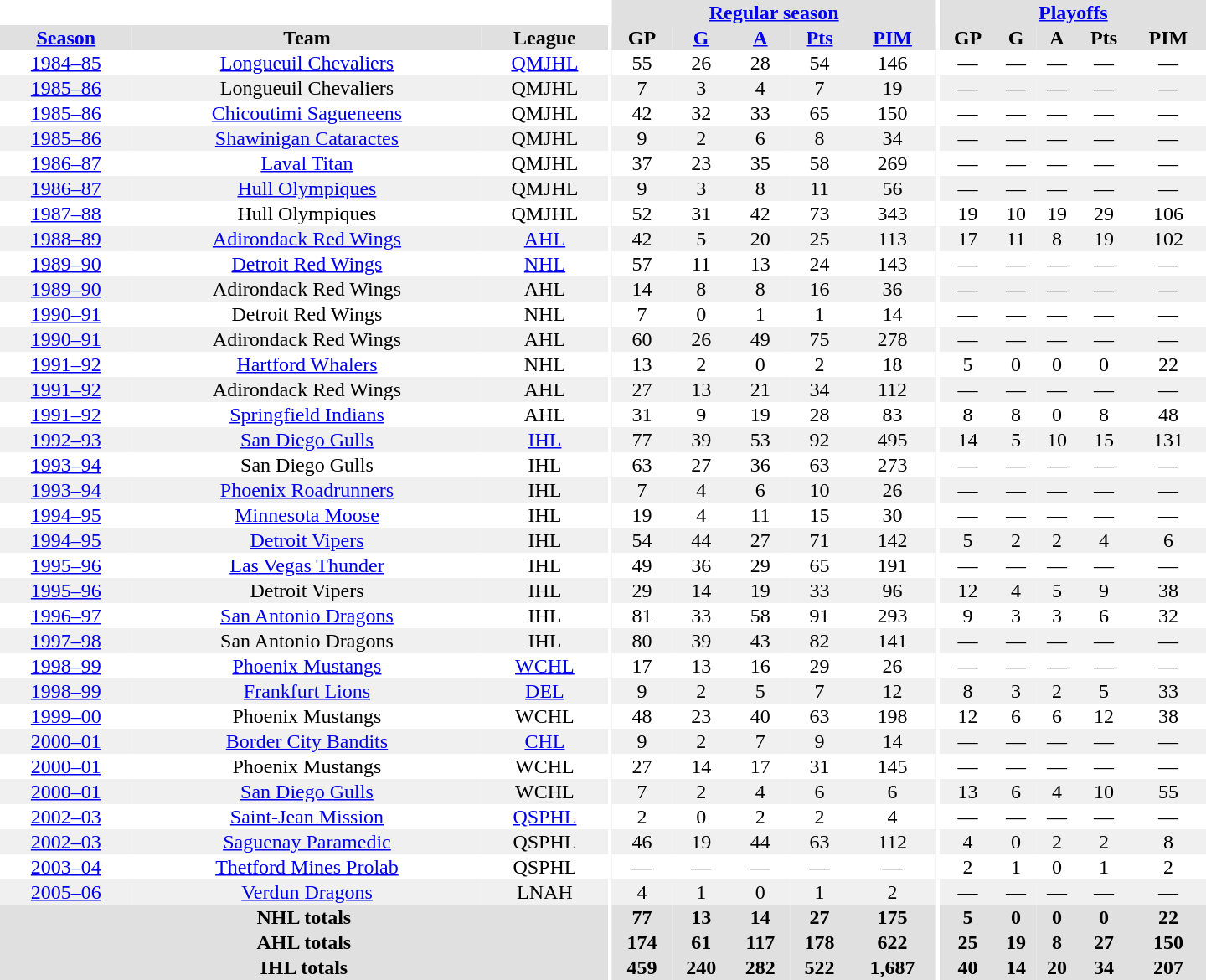<table border="0" cellpadding="1" cellspacing="0" style="text-align:center; width:60em">
<tr bgcolor="#e0e0e0">
<th colspan="3" bgcolor="#ffffff"></th>
<th rowspan="99" bgcolor="#ffffff"></th>
<th colspan="5"><a href='#'>Regular season</a></th>
<th rowspan="99" bgcolor="#ffffff"></th>
<th colspan="5"><a href='#'>Playoffs</a></th>
</tr>
<tr bgcolor="#e0e0e0">
<th><a href='#'>Season</a></th>
<th>Team</th>
<th>League</th>
<th>GP</th>
<th><a href='#'>G</a></th>
<th><a href='#'>A</a></th>
<th><a href='#'>Pts</a></th>
<th><a href='#'>PIM</a></th>
<th>GP</th>
<th>G</th>
<th>A</th>
<th>Pts</th>
<th>PIM</th>
</tr>
<tr>
<td><a href='#'>1984–85</a></td>
<td><a href='#'>Longueuil Chevaliers</a></td>
<td><a href='#'>QMJHL</a></td>
<td>55</td>
<td>26</td>
<td>28</td>
<td>54</td>
<td>146</td>
<td>—</td>
<td>—</td>
<td>—</td>
<td>—</td>
<td>—</td>
</tr>
<tr bgcolor="#f0f0f0">
<td><a href='#'>1985–86</a></td>
<td>Longueuil Chevaliers</td>
<td>QMJHL</td>
<td>7</td>
<td>3</td>
<td>4</td>
<td>7</td>
<td>19</td>
<td>—</td>
<td>—</td>
<td>—</td>
<td>—</td>
<td>—</td>
</tr>
<tr>
<td><a href='#'>1985–86</a></td>
<td><a href='#'>Chicoutimi Sagueneens</a></td>
<td>QMJHL</td>
<td>42</td>
<td>32</td>
<td>33</td>
<td>65</td>
<td>150</td>
<td>—</td>
<td>—</td>
<td>—</td>
<td>—</td>
<td>—</td>
</tr>
<tr bgcolor="#f0f0f0">
<td><a href='#'>1985–86</a></td>
<td><a href='#'>Shawinigan Cataractes</a></td>
<td>QMJHL</td>
<td>9</td>
<td>2</td>
<td>6</td>
<td>8</td>
<td>34</td>
<td>—</td>
<td>—</td>
<td>—</td>
<td>—</td>
<td>—</td>
</tr>
<tr>
<td><a href='#'>1986–87</a></td>
<td><a href='#'>Laval Titan</a></td>
<td>QMJHL</td>
<td>37</td>
<td>23</td>
<td>35</td>
<td>58</td>
<td>269</td>
<td>—</td>
<td>—</td>
<td>—</td>
<td>—</td>
<td>—</td>
</tr>
<tr bgcolor="#f0f0f0">
<td><a href='#'>1986–87</a></td>
<td><a href='#'>Hull Olympiques</a></td>
<td>QMJHL</td>
<td>9</td>
<td>3</td>
<td>8</td>
<td>11</td>
<td>56</td>
<td>—</td>
<td>—</td>
<td>—</td>
<td>—</td>
<td>—</td>
</tr>
<tr>
<td><a href='#'>1987–88</a></td>
<td>Hull Olympiques</td>
<td>QMJHL</td>
<td>52</td>
<td>31</td>
<td>42</td>
<td>73</td>
<td>343</td>
<td>19</td>
<td>10</td>
<td>19</td>
<td>29</td>
<td>106</td>
</tr>
<tr bgcolor="#f0f0f0">
<td><a href='#'>1988–89</a></td>
<td><a href='#'>Adirondack Red Wings</a></td>
<td><a href='#'>AHL</a></td>
<td>42</td>
<td>5</td>
<td>20</td>
<td>25</td>
<td>113</td>
<td>17</td>
<td>11</td>
<td>8</td>
<td>19</td>
<td>102</td>
</tr>
<tr>
<td><a href='#'>1989–90</a></td>
<td><a href='#'>Detroit Red Wings</a></td>
<td><a href='#'>NHL</a></td>
<td>57</td>
<td>11</td>
<td>13</td>
<td>24</td>
<td>143</td>
<td>—</td>
<td>—</td>
<td>—</td>
<td>—</td>
<td>—</td>
</tr>
<tr bgcolor="#f0f0f0">
<td><a href='#'>1989–90</a></td>
<td>Adirondack Red Wings</td>
<td>AHL</td>
<td>14</td>
<td>8</td>
<td>8</td>
<td>16</td>
<td>36</td>
<td>—</td>
<td>—</td>
<td>—</td>
<td>—</td>
<td>—</td>
</tr>
<tr>
<td><a href='#'>1990–91</a></td>
<td>Detroit Red Wings</td>
<td>NHL</td>
<td>7</td>
<td>0</td>
<td>1</td>
<td>1</td>
<td>14</td>
<td>—</td>
<td>—</td>
<td>—</td>
<td>—</td>
<td>—</td>
</tr>
<tr bgcolor="#f0f0f0">
<td><a href='#'>1990–91</a></td>
<td>Adirondack Red Wings</td>
<td>AHL</td>
<td>60</td>
<td>26</td>
<td>49</td>
<td>75</td>
<td>278</td>
<td>—</td>
<td>—</td>
<td>—</td>
<td>—</td>
<td>—</td>
</tr>
<tr>
<td><a href='#'>1991–92</a></td>
<td><a href='#'>Hartford Whalers</a></td>
<td>NHL</td>
<td>13</td>
<td>2</td>
<td>0</td>
<td>2</td>
<td>18</td>
<td>5</td>
<td>0</td>
<td>0</td>
<td>0</td>
<td>22</td>
</tr>
<tr bgcolor="#f0f0f0">
<td><a href='#'>1991–92</a></td>
<td>Adirondack Red Wings</td>
<td>AHL</td>
<td>27</td>
<td>13</td>
<td>21</td>
<td>34</td>
<td>112</td>
<td>—</td>
<td>—</td>
<td>—</td>
<td>—</td>
<td>—</td>
</tr>
<tr>
<td><a href='#'>1991–92</a></td>
<td><a href='#'>Springfield Indians</a></td>
<td>AHL</td>
<td>31</td>
<td>9</td>
<td>19</td>
<td>28</td>
<td>83</td>
<td>8</td>
<td>8</td>
<td>0</td>
<td>8</td>
<td>48</td>
</tr>
<tr bgcolor="#f0f0f0">
<td><a href='#'>1992–93</a></td>
<td><a href='#'>San Diego Gulls</a></td>
<td><a href='#'>IHL</a></td>
<td>77</td>
<td>39</td>
<td>53</td>
<td>92</td>
<td>495</td>
<td>14</td>
<td>5</td>
<td>10</td>
<td>15</td>
<td>131</td>
</tr>
<tr>
<td><a href='#'>1993–94</a></td>
<td>San Diego Gulls</td>
<td>IHL</td>
<td>63</td>
<td>27</td>
<td>36</td>
<td>63</td>
<td>273</td>
<td>—</td>
<td>—</td>
<td>—</td>
<td>—</td>
<td>—</td>
</tr>
<tr bgcolor="#f0f0f0">
<td><a href='#'>1993–94</a></td>
<td><a href='#'>Phoenix Roadrunners</a></td>
<td>IHL</td>
<td>7</td>
<td>4</td>
<td>6</td>
<td>10</td>
<td>26</td>
<td>—</td>
<td>—</td>
<td>—</td>
<td>—</td>
<td>—</td>
</tr>
<tr>
<td><a href='#'>1994–95</a></td>
<td><a href='#'>Minnesota Moose</a></td>
<td>IHL</td>
<td>19</td>
<td>4</td>
<td>11</td>
<td>15</td>
<td>30</td>
<td>—</td>
<td>—</td>
<td>—</td>
<td>—</td>
<td>—</td>
</tr>
<tr bgcolor="#f0f0f0">
<td><a href='#'>1994–95</a></td>
<td><a href='#'>Detroit Vipers</a></td>
<td>IHL</td>
<td>54</td>
<td>44</td>
<td>27</td>
<td>71</td>
<td>142</td>
<td>5</td>
<td>2</td>
<td>2</td>
<td>4</td>
<td>6</td>
</tr>
<tr>
<td><a href='#'>1995–96</a></td>
<td><a href='#'>Las Vegas Thunder</a></td>
<td>IHL</td>
<td>49</td>
<td>36</td>
<td>29</td>
<td>65</td>
<td>191</td>
<td>—</td>
<td>—</td>
<td>—</td>
<td>—</td>
<td>—</td>
</tr>
<tr bgcolor="#f0f0f0">
<td><a href='#'>1995–96</a></td>
<td>Detroit Vipers</td>
<td>IHL</td>
<td>29</td>
<td>14</td>
<td>19</td>
<td>33</td>
<td>96</td>
<td>12</td>
<td>4</td>
<td>5</td>
<td>9</td>
<td>38</td>
</tr>
<tr>
<td><a href='#'>1996–97</a></td>
<td><a href='#'>San Antonio Dragons</a></td>
<td>IHL</td>
<td>81</td>
<td>33</td>
<td>58</td>
<td>91</td>
<td>293</td>
<td>9</td>
<td>3</td>
<td>3</td>
<td>6</td>
<td>32</td>
</tr>
<tr bgcolor="#f0f0f0">
<td><a href='#'>1997–98</a></td>
<td>San Antonio Dragons</td>
<td>IHL</td>
<td>80</td>
<td>39</td>
<td>43</td>
<td>82</td>
<td>141</td>
<td>—</td>
<td>—</td>
<td>—</td>
<td>—</td>
<td>—</td>
</tr>
<tr>
<td><a href='#'>1998–99</a></td>
<td><a href='#'>Phoenix Mustangs</a></td>
<td><a href='#'>WCHL</a></td>
<td>17</td>
<td>13</td>
<td>16</td>
<td>29</td>
<td>26</td>
<td>—</td>
<td>—</td>
<td>—</td>
<td>—</td>
<td>—</td>
</tr>
<tr bgcolor="#f0f0f0">
<td><a href='#'>1998–99</a></td>
<td><a href='#'>Frankfurt Lions</a></td>
<td><a href='#'>DEL</a></td>
<td>9</td>
<td>2</td>
<td>5</td>
<td>7</td>
<td>12</td>
<td>8</td>
<td>3</td>
<td>2</td>
<td>5</td>
<td>33</td>
</tr>
<tr>
<td><a href='#'>1999–00</a></td>
<td>Phoenix Mustangs</td>
<td>WCHL</td>
<td>48</td>
<td>23</td>
<td>40</td>
<td>63</td>
<td>198</td>
<td>12</td>
<td>6</td>
<td>6</td>
<td>12</td>
<td>38</td>
</tr>
<tr bgcolor="#f0f0f0">
<td><a href='#'>2000–01</a></td>
<td><a href='#'>Border City Bandits</a></td>
<td><a href='#'>CHL</a></td>
<td>9</td>
<td>2</td>
<td>7</td>
<td>9</td>
<td>14</td>
<td>—</td>
<td>—</td>
<td>—</td>
<td>—</td>
<td>—</td>
</tr>
<tr>
<td><a href='#'>2000–01</a></td>
<td>Phoenix Mustangs</td>
<td>WCHL</td>
<td>27</td>
<td>14</td>
<td>17</td>
<td>31</td>
<td>145</td>
<td>—</td>
<td>—</td>
<td>—</td>
<td>—</td>
<td>—</td>
</tr>
<tr bgcolor="#f0f0f0">
<td><a href='#'>2000–01</a></td>
<td><a href='#'>San Diego Gulls</a></td>
<td>WCHL</td>
<td>7</td>
<td>2</td>
<td>4</td>
<td>6</td>
<td>6</td>
<td>13</td>
<td>6</td>
<td>4</td>
<td>10</td>
<td>55</td>
</tr>
<tr>
<td><a href='#'>2002–03</a></td>
<td><a href='#'>Saint-Jean Mission</a></td>
<td><a href='#'>QSPHL</a></td>
<td>2</td>
<td>0</td>
<td>2</td>
<td>2</td>
<td>4</td>
<td>—</td>
<td>—</td>
<td>—</td>
<td>—</td>
<td>—</td>
</tr>
<tr bgcolor="#f0f0f0">
<td><a href='#'>2002–03</a></td>
<td><a href='#'>Saguenay Paramedic</a></td>
<td>QSPHL</td>
<td>46</td>
<td>19</td>
<td>44</td>
<td>63</td>
<td>112</td>
<td>4</td>
<td>0</td>
<td>2</td>
<td>2</td>
<td>8</td>
</tr>
<tr>
<td><a href='#'>2003–04</a></td>
<td><a href='#'>Thetford Mines Prolab</a></td>
<td>QSPHL</td>
<td>—</td>
<td>—</td>
<td>—</td>
<td>—</td>
<td>—</td>
<td>2</td>
<td>1</td>
<td>0</td>
<td>1</td>
<td>2</td>
</tr>
<tr bgcolor="#f0f0f0">
<td><a href='#'>2005–06</a></td>
<td><a href='#'>Verdun Dragons</a></td>
<td>LNAH</td>
<td>4</td>
<td>1</td>
<td>0</td>
<td>1</td>
<td>2</td>
<td>—</td>
<td>—</td>
<td>—</td>
<td>—</td>
<td>—</td>
</tr>
<tr>
</tr>
<tr ALIGN="center" bgcolor="#e0e0e0">
<th colspan="3">NHL totals</th>
<th ALIGN="center">77</th>
<th ALIGN="center">13</th>
<th ALIGN="center">14</th>
<th ALIGN="center">27</th>
<th ALIGN="center">175</th>
<th ALIGN="center">5</th>
<th ALIGN="center">0</th>
<th ALIGN="center">0</th>
<th ALIGN="center">0</th>
<th ALIGN="center">22</th>
</tr>
<tr>
</tr>
<tr ALIGN="center" bgcolor="#e0e0e0">
<th colspan="3">AHL totals</th>
<th ALIGN="center">174</th>
<th ALIGN="center">61</th>
<th ALIGN="center">117</th>
<th ALIGN="center">178</th>
<th ALIGN="center">622</th>
<th ALIGN="center">25</th>
<th ALIGN="center">19</th>
<th ALIGN="center">8</th>
<th ALIGN="center">27</th>
<th ALIGN="center">150</th>
</tr>
<tr>
</tr>
<tr ALIGN="center" bgcolor="#e0e0e0">
<th colspan="3">IHL totals</th>
<th ALIGN="center">459</th>
<th ALIGN="center">240</th>
<th ALIGN="center">282</th>
<th ALIGN="center">522</th>
<th ALIGN="center">1,687</th>
<th ALIGN="center">40</th>
<th ALIGN="center">14</th>
<th ALIGN="center">20</th>
<th ALIGN="center">34</th>
<th ALIGN="center">207</th>
</tr>
</table>
